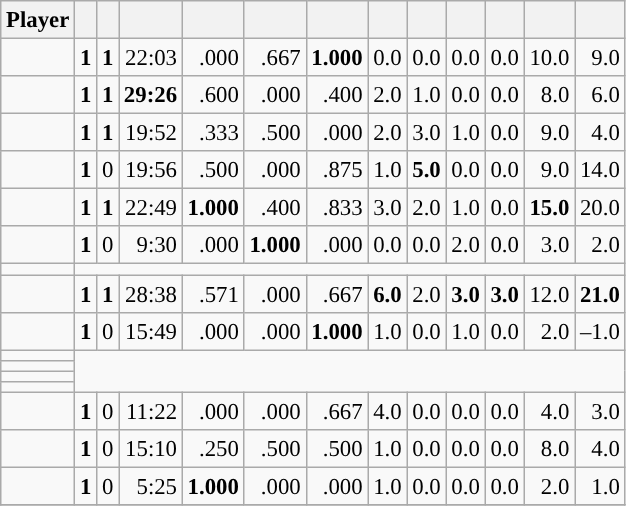<table class="wikitable sortable" style="font-size:95%; text-align:right;">
<tr>
<th>Player</th>
<th></th>
<th></th>
<th></th>
<th></th>
<th></th>
<th></th>
<th></th>
<th></th>
<th></th>
<th></th>
<th></th>
<th></th>
</tr>
<tr>
<td><strong></strong></td>
<td><strong>1</strong></td>
<td><strong>1</strong></td>
<td>22:03</td>
<td>.000</td>
<td>.667</td>
<td><strong>1.000</strong></td>
<td>0.0</td>
<td>0.0</td>
<td>0.0</td>
<td>0.0</td>
<td>10.0</td>
<td>9.0</td>
</tr>
<tr>
<td><strong></strong></td>
<td><strong>1</strong></td>
<td><strong>1</strong></td>
<td><strong>29:26</strong></td>
<td>.600</td>
<td>.000</td>
<td>.400</td>
<td>2.0</td>
<td>1.0</td>
<td>0.0</td>
<td>0.0</td>
<td>8.0</td>
<td>6.0</td>
</tr>
<tr>
<td><strong></strong></td>
<td><strong>1</strong></td>
<td><strong>1</strong></td>
<td>19:52</td>
<td>.333</td>
<td>.500</td>
<td>.000</td>
<td>2.0</td>
<td>3.0</td>
<td>1.0</td>
<td>0.0</td>
<td>9.0</td>
<td>4.0</td>
</tr>
<tr>
<td><strong></strong></td>
<td><strong>1</strong></td>
<td>0</td>
<td>19:56</td>
<td>.500</td>
<td>.000</td>
<td>.875</td>
<td>1.0</td>
<td><strong>5.0</strong></td>
<td>0.0</td>
<td>0.0</td>
<td>9.0</td>
<td>14.0</td>
</tr>
<tr>
<td><strong></strong></td>
<td><strong>1</strong></td>
<td><strong>1</strong></td>
<td>22:49</td>
<td><strong>1.000</strong></td>
<td>.400</td>
<td>.833</td>
<td>3.0</td>
<td>2.0</td>
<td>1.0</td>
<td>0.0</td>
<td><strong>15.0</strong></td>
<td>20.0</td>
</tr>
<tr>
<td><strong></strong></td>
<td><strong>1</strong></td>
<td>0</td>
<td>9:30</td>
<td>.000</td>
<td><strong>1.000</strong></td>
<td>.000</td>
<td>0.0</td>
<td>0.0</td>
<td>2.0</td>
<td>0.0</td>
<td>3.0</td>
<td>2.0</td>
</tr>
<tr>
<td><strong></strong></td>
<td colspan=12 data-sort-value="-50"></td>
</tr>
<tr>
<td><strong></strong></td>
<td><strong>1</strong></td>
<td><strong>1</strong></td>
<td>28:38</td>
<td>.571</td>
<td>.000</td>
<td>.667</td>
<td><strong>6.0</strong></td>
<td>2.0</td>
<td><strong>3.0</strong></td>
<td><strong>3.0</strong></td>
<td>12.0</td>
<td><strong>21.0</strong></td>
</tr>
<tr>
<td><strong></strong></td>
<td><strong>1</strong></td>
<td>0</td>
<td>15:49</td>
<td>.000</td>
<td>.000</td>
<td><strong>1.000</strong></td>
<td>1.0</td>
<td>0.0</td>
<td>1.0</td>
<td>0.0</td>
<td>2.0</td>
<td>–1.0</td>
</tr>
<tr>
<td><strong></strong></td>
<td colspan=12 rowspan=4 data-sort-value="-50"></td>
</tr>
<tr>
<td><strong></strong></td>
</tr>
<tr>
<td><strong></strong></td>
</tr>
<tr>
<td><strong></strong></td>
</tr>
<tr>
<td><strong></strong></td>
<td><strong>1</strong></td>
<td>0</td>
<td>11:22</td>
<td>.000</td>
<td>.000</td>
<td>.667</td>
<td>4.0</td>
<td>0.0</td>
<td>0.0</td>
<td>0.0</td>
<td>4.0</td>
<td>3.0</td>
</tr>
<tr>
<td><strong></strong></td>
<td><strong>1</strong></td>
<td>0</td>
<td>15:10</td>
<td>.250</td>
<td>.500</td>
<td>.500</td>
<td>1.0</td>
<td>0.0</td>
<td>0.0</td>
<td>0.0</td>
<td>8.0</td>
<td>4.0</td>
</tr>
<tr>
<td><strong></strong></td>
<td><strong>1</strong></td>
<td>0</td>
<td>5:25</td>
<td><strong>1.000</strong></td>
<td>.000</td>
<td>.000</td>
<td>1.0</td>
<td>0.0</td>
<td>0.0</td>
<td>0.0</td>
<td>2.0</td>
<td>1.0</td>
</tr>
<tr>
</tr>
</table>
